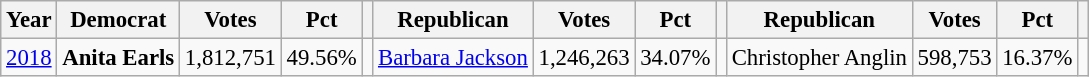<table class="wikitable" style="font-size:95%">
<tr>
<th>Year</th>
<th>Democrat</th>
<th>Votes</th>
<th>Pct</th>
<th></th>
<th>Republican</th>
<th>Votes</th>
<th>Pct</th>
<th></th>
<th>Republican</th>
<th>Votes</th>
<th>Pct</th>
<th></th>
</tr>
<tr>
<td><a href='#'>2018</a></td>
<td><strong>Anita Earls</strong></td>
<td>1,812,751</td>
<td>49.56%</td>
<td></td>
<td><a href='#'>Barbara Jackson</a></td>
<td>1,246,263</td>
<td>34.07%</td>
<td></td>
<td>Christopher Anglin</td>
<td>598,753</td>
<td>16.37%</td>
<td></td>
</tr>
</table>
